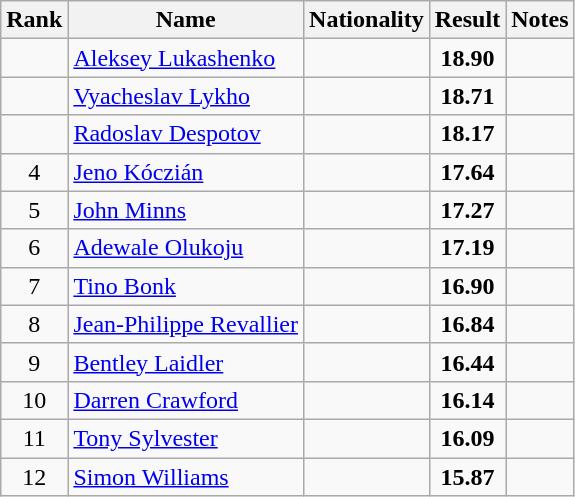<table class="wikitable sortable" style="text-align:center">
<tr>
<th>Rank</th>
<th>Name</th>
<th>Nationality</th>
<th>Result</th>
<th>Notes</th>
</tr>
<tr>
<td></td>
<td align=left><a href='#'>Aleksey Lukashenko</a></td>
<td align=left></td>
<td><strong>18.90</strong></td>
<td></td>
</tr>
<tr>
<td></td>
<td align=left><a href='#'>Vyacheslav Lykho</a></td>
<td align=left></td>
<td><strong>18.71</strong></td>
<td></td>
</tr>
<tr>
<td></td>
<td align=left><a href='#'>Radoslav Despotov</a></td>
<td align=left></td>
<td><strong>18.17</strong></td>
<td></td>
</tr>
<tr>
<td>4</td>
<td align=left><a href='#'>Jeno Kóczián</a></td>
<td align=left></td>
<td><strong>17.64</strong></td>
<td></td>
</tr>
<tr>
<td>5</td>
<td align=left><a href='#'>John Minns</a></td>
<td align=left></td>
<td><strong>17.27</strong></td>
<td></td>
</tr>
<tr>
<td>6</td>
<td align=left><a href='#'>Adewale Olukoju</a></td>
<td align=left></td>
<td><strong>17.19</strong></td>
<td></td>
</tr>
<tr>
<td>7</td>
<td align=left><a href='#'>Tino Bonk</a></td>
<td align=left></td>
<td><strong>16.90</strong></td>
<td></td>
</tr>
<tr>
<td>8</td>
<td align=left><a href='#'>Jean-Philippe Revallier</a></td>
<td align=left></td>
<td><strong>16.84</strong></td>
<td></td>
</tr>
<tr>
<td>9</td>
<td align=left><a href='#'>Bentley Laidler</a></td>
<td align=left></td>
<td><strong>16.44</strong></td>
<td></td>
</tr>
<tr>
<td>10</td>
<td align=left><a href='#'>Darren Crawford</a></td>
<td align=left></td>
<td><strong>16.14</strong></td>
<td></td>
</tr>
<tr>
<td>11</td>
<td align=left><a href='#'>Tony Sylvester</a></td>
<td align=left></td>
<td><strong>16.09</strong></td>
<td></td>
</tr>
<tr>
<td>12</td>
<td align=left><a href='#'>Simon Williams</a></td>
<td align=left></td>
<td><strong>15.87</strong></td>
<td></td>
</tr>
</table>
